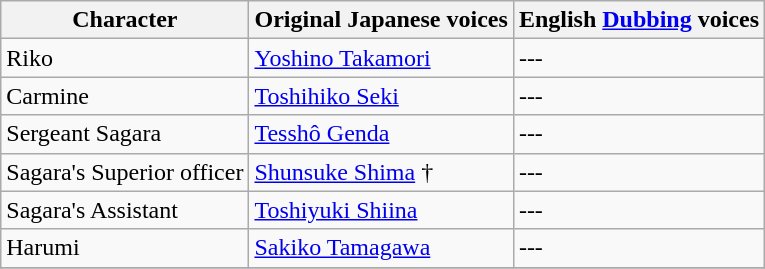<table class="wikitable">
<tr>
<th>Character</th>
<th> Original Japanese voices</th>
<th> English <a href='#'>Dubbing</a> voices</th>
</tr>
<tr>
<td>Riko</td>
<td><a href='#'>Yoshino Takamori</a></td>
<td>---</td>
</tr>
<tr>
<td>Carmine</td>
<td><a href='#'>Toshihiko Seki</a></td>
<td>---</td>
</tr>
<tr>
<td>Sergeant Sagara</td>
<td><a href='#'>Tesshô Genda</a></td>
<td>---</td>
</tr>
<tr>
<td>Sagara's Superior officer</td>
<td><a href='#'>Shunsuke Shima</a> †</td>
<td>---</td>
</tr>
<tr>
<td>Sagara's Assistant</td>
<td><a href='#'>Toshiyuki Shiina</a></td>
<td>---</td>
</tr>
<tr>
<td>Harumi</td>
<td><a href='#'>Sakiko Tamagawa</a></td>
<td>---</td>
</tr>
<tr>
</tr>
</table>
